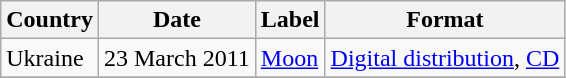<table class="sortable wikitable">
<tr>
<th>Country</th>
<th>Date</th>
<th>Label</th>
<th>Format</th>
</tr>
<tr>
<td>Ukraine</td>
<td>23 March 2011</td>
<td><a href='#'>Moon</a></td>
<td><a href='#'>Digital distribution</a>, <a href='#'>CD</a></td>
</tr>
<tr>
</tr>
</table>
